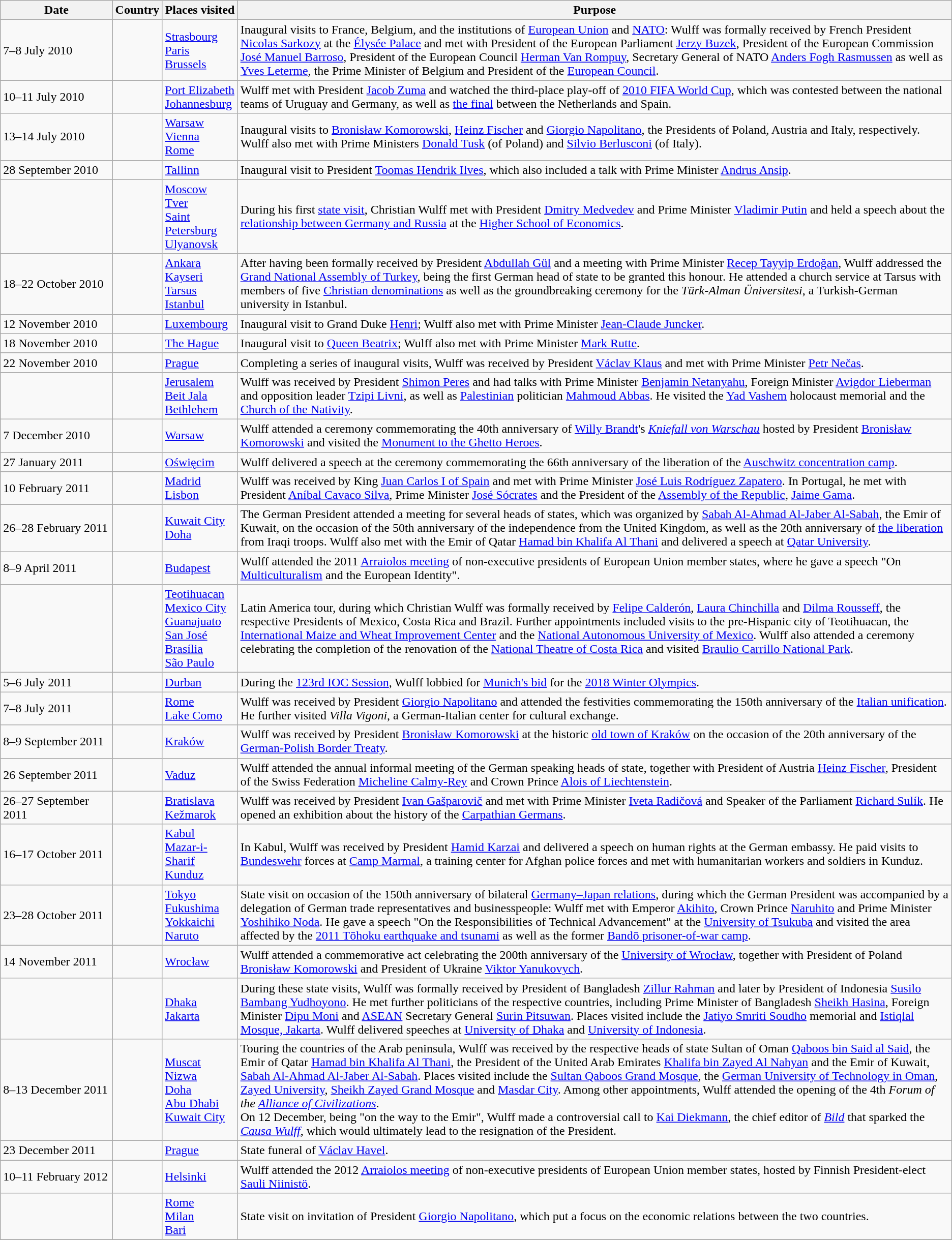<table class="wikitable" border="1">
<tr>
<th>Date</th>
<th>Country</th>
<th>Places visited</th>
<th>Purpose</th>
</tr>
<tr>
<td>7–8 July 2010</td>
<td><br></td>
<td><a href='#'>Strasbourg</a><br><a href='#'>Paris</a><br><a href='#'>Brussels</a></td>
<td>Inaugural visits to France, Belgium, and the institutions of <a href='#'>European Union</a> and <a href='#'>NATO</a>: Wulff  was formally received by French President <a href='#'>Nicolas Sarkozy</a> at the <a href='#'>Élysée Palace</a> and met with President of the European Parliament <a href='#'>Jerzy Buzek</a>, President of the European Commission <a href='#'>José Manuel Barroso</a>, President of the European Council <a href='#'>Herman Van Rompuy</a>, Secretary General of NATO <a href='#'>Anders Fogh Rasmussen</a> as well as <a href='#'>Yves Leterme</a>, the Prime Minister of Belgium and President of the <a href='#'>European Council</a>.</td>
</tr>
<tr>
<td>10–11 July 2010</td>
<td></td>
<td><a href='#'>Port Elizabeth</a><br><a href='#'>Johannesburg</a></td>
<td>Wulff met with President <a href='#'>Jacob Zuma</a> and watched the third-place play-off of <a href='#'>2010 FIFA World Cup</a>, which was contested between the national teams of Uruguay and Germany, as well as <a href='#'>the final</a> between the Netherlands and Spain.</td>
</tr>
<tr>
<td>13–14 July 2010</td>
<td><br><br></td>
<td><a href='#'>Warsaw</a><br><a href='#'>Vienna</a><br><a href='#'>Rome</a></td>
<td>Inaugural visits to <a href='#'>Bronisław Komorowski</a>, <a href='#'>Heinz Fischer</a> and <a href='#'>Giorgio Napolitano</a>, the Presidents of Poland, Austria and Italy, respectively. Wulff also met with Prime Ministers <a href='#'>Donald Tusk</a> (of Poland) and <a href='#'>Silvio Berlusconi</a> (of Italy).</td>
</tr>
<tr>
<td>28 September 2010</td>
<td></td>
<td><a href='#'>Tallinn</a></td>
<td>Inaugural visit to President <a href='#'>Toomas Hendrik Ilves</a>, which also included a talk with Prime Minister <a href='#'>Andrus Ansip</a>.</td>
</tr>
<tr>
<td></td>
<td></td>
<td><a href='#'>Moscow</a><br><a href='#'>Tver</a><br><a href='#'>Saint Petersburg</a><br><a href='#'>Ulyanovsk</a></td>
<td>During his first <a href='#'>state visit</a>, Christian Wulff met with President <a href='#'>Dmitry Medvedev</a> and Prime Minister <a href='#'>Vladimir Putin</a> and held a speech about the <a href='#'>relationship between Germany and Russia</a> at the <a href='#'>Higher School of Economics</a>.</td>
</tr>
<tr>
<td>18–22 October 2010</td>
<td></td>
<td><a href='#'>Ankara</a><br><a href='#'>Kayseri</a><br><a href='#'>Tarsus</a><br><a href='#'>Istanbul</a></td>
<td>After having been formally received by President <a href='#'>Abdullah Gül</a> and a meeting with Prime Minister <a href='#'>Recep Tayyip Erdoğan</a>, Wulff addressed the <a href='#'>Grand National Assembly of Turkey</a>, being the first German head of state to be granted this honour. He attended a church service at Tarsus with members of five <a href='#'>Christian denominations</a> as well as the groundbreaking ceremony for the <em>Türk-Alman Üniversitesi</em>, a Turkish-German university in Istanbul.</td>
</tr>
<tr>
<td>12 November 2010</td>
<td></td>
<td><a href='#'>Luxembourg</a></td>
<td>Inaugural visit to Grand Duke <a href='#'>Henri</a>; Wulff also met with Prime Minister <a href='#'>Jean-Claude Juncker</a>.</td>
</tr>
<tr>
<td>18 November 2010</td>
<td></td>
<td><a href='#'>The Hague</a></td>
<td>Inaugural visit to <a href='#'>Queen Beatrix</a>; Wulff also met with Prime Minister <a href='#'>Mark Rutte</a>.</td>
</tr>
<tr>
<td>22 November 2010</td>
<td></td>
<td><a href='#'>Prague</a></td>
<td>Completing a series of inaugural visits, Wulff was received by President <a href='#'>Václav Klaus</a> and met with Prime Minister <a href='#'>Petr Nečas</a>.</td>
</tr>
<tr>
<td></td>
<td><br></td>
<td><a href='#'>Jerusalem</a><br><a href='#'>Beit Jala</a><br><a href='#'>Bethlehem</a></td>
<td>Wulff was received by President <a href='#'>Shimon Peres</a> and had talks with Prime Minister <a href='#'>Benjamin Netanyahu</a>, Foreign Minister <a href='#'>Avigdor Lieberman</a> and opposition leader <a href='#'>Tzipi Livni</a>, as well as <a href='#'>Palestinian</a> politician <a href='#'>Mahmoud Abbas</a>. He visited the <a href='#'>Yad Vashem</a> holocaust memorial and the <a href='#'>Church of the Nativity</a>.</td>
</tr>
<tr>
<td>7 December 2010</td>
<td></td>
<td><a href='#'>Warsaw</a></td>
<td>Wulff attended a ceremony commemorating the 40th anniversary of <a href='#'>Willy Brandt</a>'s <em><a href='#'>Kniefall von Warschau</a></em> hosted by President <a href='#'>Bronisław Komorowski</a> and visited the <a href='#'>Monument to the Ghetto Heroes</a>.</td>
</tr>
<tr>
<td>27 January 2011</td>
<td></td>
<td><a href='#'>Oświęcim</a></td>
<td>Wulff delivered a speech at the ceremony commemorating the 66th anniversary of the liberation of the <a href='#'>Auschwitz concentration camp</a>.</td>
</tr>
<tr>
<td>10 February 2011</td>
<td><br></td>
<td><a href='#'>Madrid</a><br><a href='#'>Lisbon</a></td>
<td>Wulff was received by King <a href='#'>Juan Carlos I of Spain</a> and met with Prime Minister <a href='#'>José Luis Rodríguez Zapatero</a>. In Portugal, he met with President <a href='#'>Aníbal Cavaco Silva</a>, Prime Minister <a href='#'>José Sócrates</a> and the President of the <a href='#'>Assembly of the Republic</a>, <a href='#'>Jaime Gama</a>.</td>
</tr>
<tr>
<td>26–28 February 2011</td>
<td><br></td>
<td><a href='#'>Kuwait City</a><br><a href='#'>Doha</a></td>
<td>The German President attended a meeting for several heads of states, which was organized by <a href='#'>Sabah Al-Ahmad Al-Jaber Al-Sabah</a>, the Emir of Kuwait, on the occasion of the 50th anniversary of the independence from the United Kingdom, as well as the 20th anniversary of <a href='#'>the liberation</a> from Iraqi troops. Wulff also met with the Emir of Qatar <a href='#'>Hamad bin Khalifa Al Thani</a> and delivered a speech at <a href='#'>Qatar University</a>.</td>
</tr>
<tr>
<td>8–9 April 2011</td>
<td></td>
<td><a href='#'>Budapest</a></td>
<td>Wulff attended the 2011 <a href='#'>Arraiolos meeting</a> of non-executive presidents of European Union member states, where he gave a speech "On <a href='#'>Multiculturalism</a> and the European Identity".</td>
</tr>
<tr>
<td></td>
<td><br><br></td>
<td><a href='#'>Teotihuacan</a><br><a href='#'>Mexico City</a><br><a href='#'>Guanajuato</a><br><a href='#'>San José</a><br><a href='#'>Brasília</a><br><a href='#'>São Paulo</a></td>
<td>Latin America tour, during which Christian Wulff was formally received by <a href='#'>Felipe Calderón</a>, <a href='#'>Laura Chinchilla</a> and <a href='#'>Dilma Rousseff</a>, the respective Presidents of Mexico, Costa Rica and Brazil. Further appointments included visits to the pre-Hispanic city of Teotihuacan, the <a href='#'>International Maize and Wheat Improvement Center</a> and the <a href='#'>National Autonomous University of Mexico</a>. Wulff also attended a ceremony celebrating the completion of the renovation of the <a href='#'>National Theatre of Costa Rica</a> and visited <a href='#'>Braulio Carrillo National Park</a>.</td>
</tr>
<tr>
<td>5–6 July 2011</td>
<td></td>
<td><a href='#'>Durban</a></td>
<td>During the <a href='#'>123rd IOC Session</a>, Wulff lobbied for <a href='#'>Munich's bid</a> for the <a href='#'>2018 Winter Olympics</a>.</td>
</tr>
<tr>
<td>7–8 July 2011</td>
<td></td>
<td><a href='#'>Rome</a><br><a href='#'>Lake Como</a></td>
<td>Wulff was received by President <a href='#'>Giorgio Napolitano</a> and attended the festivities commemorating the 150th anniversary of the <a href='#'>Italian unification</a>. He further visited <em>Villa Vigoni</em>, a German-Italian center for cultural exchange.</td>
</tr>
<tr>
<td>8–9 September 2011</td>
<td></td>
<td><a href='#'>Kraków</a></td>
<td>Wulff was received by President <a href='#'>Bronisław Komorowski</a> at the historic <a href='#'>old town of Kraków</a> on the occasion of the 20th anniversary of the <a href='#'>German-Polish Border Treaty</a>.</td>
</tr>
<tr>
<td>26 September 2011</td>
<td></td>
<td><a href='#'>Vaduz</a></td>
<td>Wulff attended the annual informal meeting of the German speaking heads of state, together with President of Austria <a href='#'>Heinz Fischer</a>, President of the Swiss Federation <a href='#'>Micheline Calmy-Rey</a> and Crown Prince <a href='#'>Alois of Liechtenstein</a>.</td>
</tr>
<tr>
<td>26–27 September 2011</td>
<td></td>
<td><a href='#'>Bratislava</a><br><a href='#'>Kežmarok</a></td>
<td>Wulff was received by President <a href='#'>Ivan Gašparovič</a> and met with Prime Minister <a href='#'>Iveta Radičová</a> and Speaker of the Parliament <a href='#'>Richard Sulík</a>. He opened an exhibition about the history of the <a href='#'>Carpathian Germans</a>.</td>
</tr>
<tr>
<td>16–17 October 2011</td>
<td></td>
<td><a href='#'>Kabul</a><br><a href='#'>Mazar-i-Sharif</a><br><a href='#'>Kunduz</a></td>
<td>In Kabul, Wulff was received by President <a href='#'>Hamid Karzai</a> and delivered a speech on human rights at the German embassy. He paid visits to <a href='#'>Bundeswehr</a> forces at <a href='#'>Camp Marmal</a>, a training center for Afghan police forces and met with humanitarian workers and soldiers in Kunduz.</td>
</tr>
<tr>
<td>23–28 October 2011</td>
<td></td>
<td><a href='#'>Tokyo</a><br><a href='#'>Fukushima</a><br><a href='#'>Yokkaichi</a><br><a href='#'>Naruto</a></td>
<td>State visit on occasion of the 150th anniversary of bilateral <a href='#'>Germany–Japan relations</a>, during which the German President was accompanied by a delegation of German trade representatives and businesspeople: Wulff met with Emperor <a href='#'>Akihito</a>, Crown Prince <a href='#'>Naruhito</a> and Prime Minister <a href='#'>Yoshihiko Noda</a>. He gave a speech "On the Responsibilities of Technical Advancement" at the <a href='#'>University of Tsukuba</a> and visited the area affected by the <a href='#'>2011 Tōhoku earthquake and tsunami</a> as well as the former <a href='#'>Bandō prisoner-of-war camp</a>.</td>
</tr>
<tr>
<td>14 November 2011</td>
<td></td>
<td><a href='#'>Wrocław</a></td>
<td>Wulff attended a commemorative act celebrating the 200th anniversary of the <a href='#'>University of Wrocław</a>, together with President of Poland <a href='#'>Bronisław Komorowski</a> and President of Ukraine <a href='#'>Viktor Yanukovych</a>.</td>
</tr>
<tr>
<td></td>
<td><br></td>
<td><a href='#'>Dhaka</a><br><a href='#'>Jakarta</a></td>
<td>During these state visits, Wulff was formally received by President of Bangladesh <a href='#'>Zillur Rahman</a> and later by President of Indonesia <a href='#'>Susilo Bambang Yudhoyono</a>. He met further politicians of the respective countries, including Prime Minister of Bangladesh <a href='#'>Sheikh Hasina</a>, Foreign Minister <a href='#'>Dipu Moni</a> and <a href='#'>ASEAN</a> Secretary General <a href='#'>Surin Pitsuwan</a>. Places visited include the <a href='#'>Jatiyo Smriti Soudho</a> memorial and <a href='#'>Istiqlal Mosque, Jakarta</a>. Wulff delivered speeches at <a href='#'>University of Dhaka</a> and <a href='#'>University of Indonesia</a>.</td>
</tr>
<tr>
<td>8–13 December 2011</td>
<td><br><br><br></td>
<td><a href='#'>Muscat</a><br><a href='#'>Nizwa</a><br><a href='#'>Doha</a><br><a href='#'>Abu Dhabi</a><br><a href='#'>Kuwait City</a></td>
<td>Touring the countries of the Arab peninsula, Wulff was received by the respective heads of state Sultan of Oman <a href='#'>Qaboos bin Said al Said</a>, the Emir of Qatar <a href='#'>Hamad bin Khalifa Al Thani</a>, the President of the United Arab Emirates <a href='#'>Khalifa bin Zayed Al Nahyan</a> and the Emir of Kuwait, <a href='#'>Sabah Al-Ahmad Al-Jaber Al-Sabah</a>. Places visited include the <a href='#'>Sultan Qaboos Grand Mosque</a>, the <a href='#'>German University of Technology in Oman</a>, <a href='#'>Zayed University</a>, <a href='#'>Sheikh Zayed Grand Mosque</a> and <a href='#'>Masdar City</a>. Among other appointments, Wulff attended the opening of the 4th <em>Forum of the <a href='#'>Alliance of Civilizations</a></em>.<br>On 12 December, being "on the way to the Emir", Wulff made a controversial call to <a href='#'>Kai Diekmann</a>, the chief editor of <em><a href='#'>Bild</a></em> that sparked the <em><a href='#'>Causa Wulff</a></em>, which would ultimately lead to the resignation of the President.</td>
</tr>
<tr>
<td>23 December 2011</td>
<td></td>
<td><a href='#'>Prague</a></td>
<td>State funeral of <a href='#'>Václav Havel</a>.</td>
</tr>
<tr>
<td nowrap>10–11 February 2012</td>
<td></td>
<td><a href='#'>Helsinki</a></td>
<td>Wulff attended the 2012 <a href='#'>Arraiolos meeting</a> of non-executive presidents of European Union member states, hosted by Finnish President-elect <a href='#'>Sauli Niinistö</a>.</td>
</tr>
<tr>
<td></td>
<td></td>
<td><a href='#'>Rome</a><br><a href='#'>Milan</a><br><a href='#'>Bari</a></td>
<td>State visit on invitation of President <a href='#'>Giorgio Napolitano</a>, which put a focus on the economic relations between the two countries.</td>
</tr>
<tr>
</tr>
</table>
